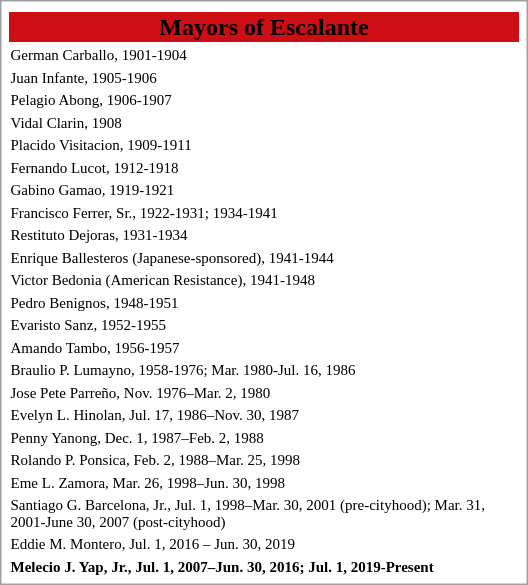<table style="float:right; margin:1em 1em 1em 1em; width:22em; border: 1px solid #a0a0a0; padding: 3px; bg-color=yellow; text-align:right;">
<tr style="text-align:center;">
</tr>
<tr bgcolor="cd0e15" align="center">
<td><span><strong>Mayors of Escalante</strong></span></td>
</tr>
<tr style="text-align:left; font-size:x-small;">
<td>German Carballo, 1901-1904</td>
</tr>
<tr style="text-align:left; font-size:x-small;">
<td>Juan Infante, 1905-1906</td>
</tr>
<tr style="text-align:left; font-size:x-small;">
<td>Pelagio Abong, 1906-1907</td>
</tr>
<tr style="text-align:left; font-size:x-small;">
<td>Vidal Clarin, 1908</td>
</tr>
<tr style="text-align:left; font-size:x-small;">
<td>Placido Visitacion, 1909-1911</td>
</tr>
<tr style="text-align:left; font-size:x-small;">
<td>Fernando Lucot, 1912-1918</td>
</tr>
<tr style="text-align:left; font-size:x-small;">
<td>Gabino Gamao, 1919-1921</td>
</tr>
<tr style="text-align:left; font-size:x-small;">
<td>Francisco Ferrer, Sr., 1922-1931; 1934-1941</td>
</tr>
<tr style="text-align:left; font-size:x-small;">
<td>Restituto Dejoras, 1931-1934</td>
</tr>
<tr style="text-align:left; font-size:x-small;">
<td>Enrique Ballesteros (Japanese-sponsored), 1941-1944</td>
</tr>
<tr style="text-align:left; font-size:x-small;">
<td>Victor Bedonia (American Resistance), 1941-1948</td>
</tr>
<tr style="text-align:left; font-size:x-small;">
<td>Pedro Benignos, 1948-1951</td>
</tr>
<tr style="text-align:left; font-size:x-small;">
<td>Evaristo Sanz, 1952-1955</td>
</tr>
<tr style="text-align:left; font-size:x-small;">
<td>Amando Tambo, 1956-1957</td>
</tr>
<tr style="text-align:left; font-size:x-small;">
<td>Braulio P. Lumayno, 1958-1976; Mar. 1980-Jul. 16, 1986</td>
</tr>
<tr style="text-align:left; font-size:x-small;">
<td>Jose Pete Parreño, Nov. 1976–Mar. 2, 1980</td>
</tr>
<tr style="text-align:left; font-size:x-small;">
<td>Evelyn L. Hinolan, Jul. 17, 1986–Nov. 30, 1987</td>
</tr>
<tr style="text-align:left; font-size:x-small;">
<td>Penny Yanong, Dec. 1, 1987–Feb. 2, 1988</td>
</tr>
<tr style="text-align:left; font-size:x-small;">
<td>Rolando P. Ponsica, Feb. 2, 1988–Mar. 25, 1998</td>
</tr>
<tr style="text-align:left; font-size:x-small;">
<td>Eme L. Zamora, Mar. 26, 1998–Jun. 30, 1998</td>
</tr>
<tr style="text-align:left; font-size:x-small;">
<td>Santiago G. Barcelona, Jr., Jul. 1, 1998–Mar. 30, 2001 (pre-cityhood); Mar. 31, 2001-June 30, 2007 (post-cityhood)</td>
</tr>
<tr style="text-align:left; font-size:x-small;">
<td>Eddie M. Montero, Jul. 1, 2016 – Jun. 30, 2019</td>
</tr>
<tr style="text-align:left; font-size:x-small;">
<td><strong>Melecio J. Yap, Jr., Jul. 1, 2007–Jun. 30, 2016; Jul. 1, 2019-Present</strong></td>
</tr>
</table>
